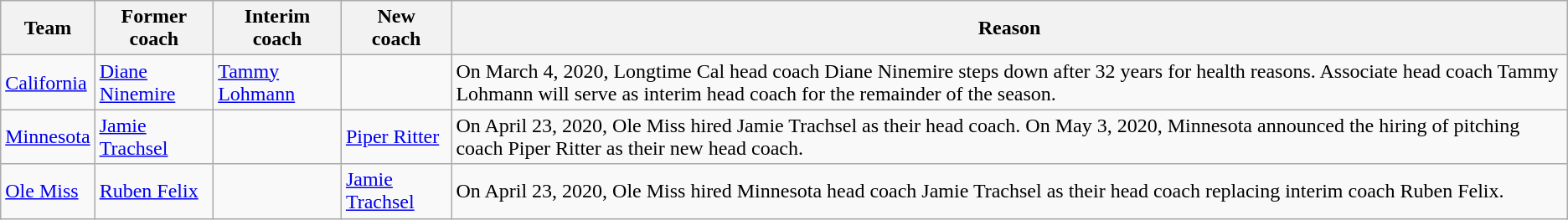<table class="wikitable">
<tr>
<th>Team</th>
<th>Former<br>coach</th>
<th>Interim<br>coach</th>
<th>New<br>coach</th>
<th>Reason</th>
</tr>
<tr>
<td><a href='#'>California</a></td>
<td><a href='#'>Diane Ninemire</a></td>
<td><a href='#'>Tammy Lohmann</a></td>
<td></td>
<td>On March 4, 2020, Longtime Cal head coach Diane Ninemire steps down after 32 years for health reasons. Associate head coach Tammy Lohmann will serve as interim head coach for the remainder of the season.</td>
</tr>
<tr>
<td><a href='#'>Minnesota</a></td>
<td><a href='#'>Jamie Trachsel</a></td>
<td></td>
<td><a href='#'>Piper Ritter</a></td>
<td>On April 23, 2020, Ole Miss hired Jamie Trachsel as their head coach. On May 3, 2020, Minnesota announced the hiring of pitching coach Piper Ritter as their new head coach.</td>
</tr>
<tr>
<td><a href='#'>Ole Miss</a></td>
<td><a href='#'>Ruben Felix</a></td>
<td></td>
<td><a href='#'>Jamie Trachsel</a></td>
<td>On April 23, 2020, Ole Miss hired Minnesota head coach Jamie Trachsel as their head coach replacing interim coach Ruben Felix.</td>
</tr>
</table>
